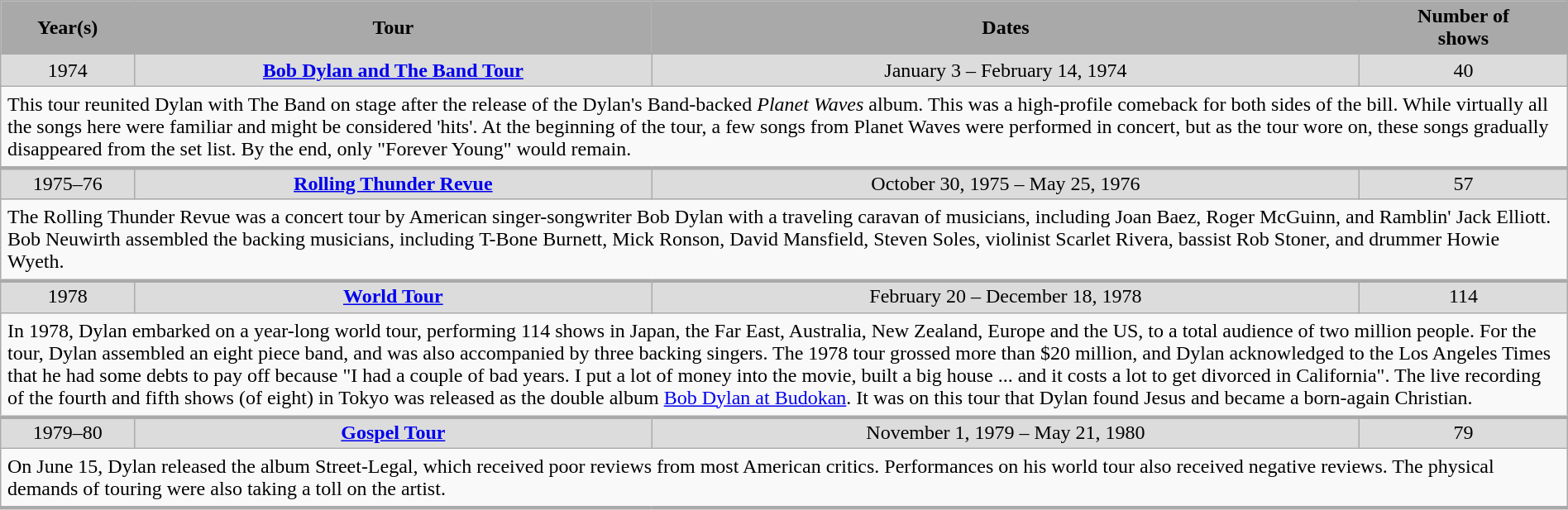<table class="wikitable" style="width:100%; text-align:center;">
<tr>
<th style="width:40px; background:darkGrey;">Year(s)</th>
<th style="width:210px; background:darkGrey;">Tour</th>
<th style="width:290px; background:darkGrey;">Dates</th>
<th style="width:80px; background:darkGrey;">Number of<br>shows<br></th>
</tr>
<tr style="background:#DCDCDC;">
<td>1974</td>
<td><strong><a href='#'>Bob Dylan and The Band Tour</a></strong></td>
<td>January 3 – February 14, 1974</td>
<td>40</td>
</tr>
<tr>
<td colspan="5" style="border-bottom-width:3px; padding:5px; text-align:left;">This tour reunited Dylan with The Band on stage after the release of the Dylan's Band-backed <em>Planet Waves</em> album. This was a high-profile comeback for both sides of the bill. While virtually all the songs here were familiar and might be considered 'hits'. At the beginning of the tour, a few songs from Planet Waves were performed in concert, but as the tour wore on, these songs gradually disappeared from the set list. By the end, only "Forever Young" would remain.</td>
</tr>
<tr>
</tr>
<tr style="background:#DCDCDC;">
<td>1975–76</td>
<td><strong><a href='#'>Rolling Thunder Revue</a></strong></td>
<td>October 30, 1975 – May 25, 1976</td>
<td>57</td>
</tr>
<tr>
<td colspan="5" style="border-bottom-width:3px; padding:5px; text-align:left;">The Rolling Thunder Revue was a concert tour by American singer-songwriter Bob Dylan with a traveling caravan of musicians, including Joan Baez, Roger McGuinn, and Ramblin' Jack Elliott. Bob Neuwirth assembled the backing musicians, including T-Bone Burnett, Mick Ronson, David Mansfield, Steven Soles, violinist Scarlet Rivera, bassist Rob Stoner, and drummer Howie Wyeth.</td>
</tr>
<tr>
</tr>
<tr style="background:#DCDCDC;">
<td>1978</td>
<td><strong><a href='#'>World Tour</a></strong></td>
<td>February 20 – December 18, 1978</td>
<td>114</td>
</tr>
<tr>
<td colspan="5" style="border-bottom-width:3px; padding:5px; text-align:left;">In 1978, Dylan embarked on a year-long world tour, performing 114 shows in Japan, the Far East, Australia, New Zealand, Europe and the US, to a total audience of two million people. For the tour, Dylan assembled an eight piece band, and was also accompanied by three backing singers. The 1978 tour grossed more than $20 million, and Dylan acknowledged to the Los Angeles Times that he had some debts to pay off because "I had a couple of bad years. I put a lot of money into the movie, built a big house ... and it costs a lot to get divorced in California". The live recording of the fourth and fifth shows (of eight) in Tokyo was released as the double album <a href='#'>Bob Dylan at Budokan</a>. It was on this tour that Dylan found Jesus and became a born-again Christian.</td>
</tr>
<tr>
</tr>
<tr style="background:#DCDCDC;">
<td>1979–80</td>
<td><strong><a href='#'>Gospel Tour</a></strong></td>
<td>November 1, 1979 – May 21, 1980</td>
<td>79</td>
</tr>
<tr>
<td colspan="5" style="border-bottom-width:3px; padding:5px; text-align:left;">On June 15, Dylan released the album Street-Legal, which received poor reviews from most American critics. Performances on his world tour also received negative reviews. The physical demands of touring were also taking a toll on the artist.</td>
</tr>
<tr>
</tr>
</table>
